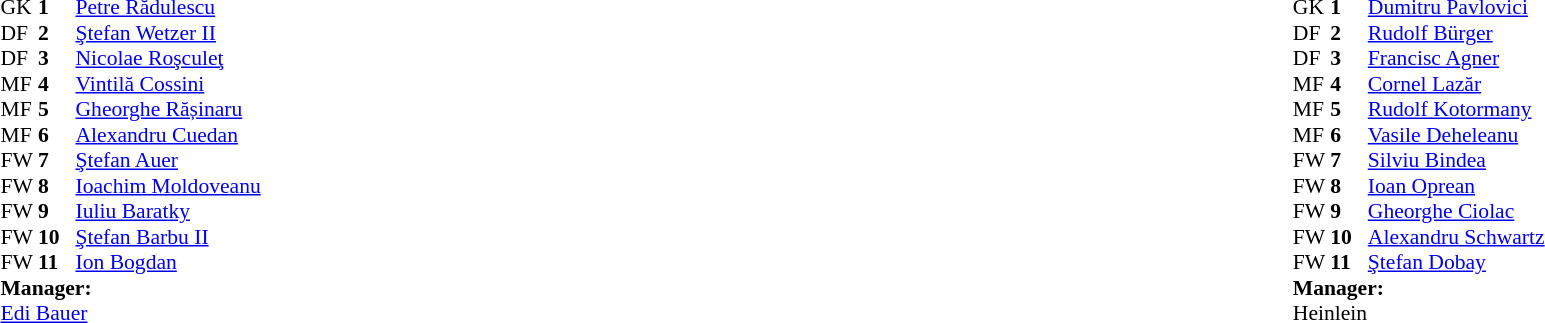<table width="100%">
<tr>
<td valign="top" width="50%"><br><table style="font-size: 90%" cellspacing="0" cellpadding="0">
<tr>
<th width=25></th>
<th width=25></th>
</tr>
<tr>
<td>GK</td>
<td><strong>1</strong></td>
<td> <a href='#'>Petre Rădulescu</a></td>
</tr>
<tr>
<td>DF</td>
<td><strong>2</strong></td>
<td> <a href='#'>Ştefan Wetzer II</a></td>
</tr>
<tr>
<td>DF</td>
<td><strong>3</strong></td>
<td> <a href='#'>Nicolae Roşculeţ</a></td>
</tr>
<tr>
<td>MF</td>
<td><strong>4</strong></td>
<td> <a href='#'>Vintilă Cossini</a></td>
</tr>
<tr>
<td>MF</td>
<td><strong>5</strong></td>
<td> <a href='#'>Gheorghe Rășinaru</a></td>
</tr>
<tr>
<td>MF</td>
<td><strong>6</strong></td>
<td> <a href='#'>Alexandru Cuedan</a></td>
</tr>
<tr>
<td>FW</td>
<td><strong>7</strong></td>
<td> <a href='#'>Ştefan Auer</a></td>
</tr>
<tr>
<td>FW</td>
<td><strong>8</strong></td>
<td> <a href='#'>Ioachim Moldoveanu</a></td>
</tr>
<tr>
<td>FW</td>
<td><strong>9</strong></td>
<td> <a href='#'>Iuliu Baratky</a></td>
</tr>
<tr>
<td>FW</td>
<td><strong>10</strong></td>
<td> <a href='#'>Ştefan Barbu II</a></td>
</tr>
<tr>
<td>FW</td>
<td><strong>11</strong></td>
<td> <a href='#'>Ion Bogdan</a></td>
</tr>
<tr>
<td colspan=3><strong>Manager:</strong></td>
</tr>
<tr>
<td colspan=4> <a href='#'>Edi Bauer</a></td>
</tr>
<tr>
</tr>
</table>
</td>
<td valign="top"></td>
<td valign="top" width="50%"><br><table style="font-size: 90%" cellspacing="0" cellpadding="0" align="center">
<tr>
<th width=25></th>
<th width=25></th>
</tr>
<tr>
<td>GK</td>
<td><strong>1</strong></td>
<td> <a href='#'>Dumitru Pavlovici</a></td>
</tr>
<tr>
<td>DF</td>
<td><strong>2</strong></td>
<td> <a href='#'>Rudolf Bürger</a></td>
</tr>
<tr>
<td>DF</td>
<td><strong>3</strong></td>
<td> <a href='#'>Francisc Agner</a></td>
</tr>
<tr>
<td>MF</td>
<td><strong>4</strong></td>
<td> <a href='#'>Cornel Lazăr</a></td>
</tr>
<tr>
<td>MF</td>
<td><strong>5</strong></td>
<td> <a href='#'>Rudolf Kotormany</a></td>
</tr>
<tr>
<td>MF</td>
<td><strong>6</strong></td>
<td> <a href='#'>Vasile Deheleanu</a></td>
</tr>
<tr>
<td>FW</td>
<td><strong>7</strong></td>
<td> <a href='#'>Silviu Bindea</a></td>
</tr>
<tr>
<td>FW</td>
<td><strong>8</strong></td>
<td> <a href='#'>Ioan Oprean</a></td>
</tr>
<tr>
<td>FW</td>
<td><strong>9</strong></td>
<td> <a href='#'>Gheorghe Ciolac</a></td>
</tr>
<tr>
<td>FW</td>
<td><strong>10</strong></td>
<td> <a href='#'>Alexandru Schwartz</a></td>
</tr>
<tr>
<td>FW</td>
<td><strong>11</strong></td>
<td> <a href='#'>Ştefan Dobay</a></td>
</tr>
<tr>
<td colspan=3><strong>Manager:</strong></td>
</tr>
<tr>
<td colspan=4> Heinlein</td>
</tr>
<tr>
</tr>
</table>
</td>
</tr>
</table>
